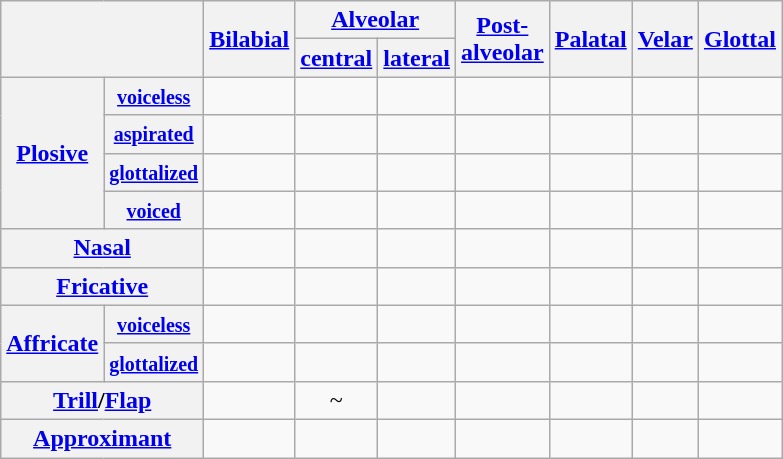<table class="wikitable" style=text-align:center>
<tr>
<th colspan=2 rowspan=2></th>
<th rowspan=2><a href='#'>Bilabial</a></th>
<th colspan=2><a href='#'>Alveolar</a></th>
<th rowspan=2><a href='#'>Post-<br>alveolar</a></th>
<th rowspan=2><a href='#'>Palatal</a></th>
<th rowspan=2><a href='#'>Velar</a></th>
<th rowspan=2><a href='#'>Glottal</a></th>
</tr>
<tr class=small>
<th><a href='#'>central</a></th>
<th><a href='#'>lateral</a></th>
</tr>
<tr>
<th rowspan=4><a href='#'>Plosive</a></th>
<th><small><a href='#'>voiceless</a></small></th>
<td></td>
<td></td>
<td></td>
<td></td>
<td></td>
<td></td>
<td></td>
</tr>
<tr>
<th><small><a href='#'>aspirated</a></small></th>
<td></td>
<td></td>
<td></td>
<td></td>
<td></td>
<td></td>
<td></td>
</tr>
<tr>
<th><small><a href='#'>glottalized</a></small></th>
<td></td>
<td></td>
<td></td>
<td></td>
<td></td>
<td></td>
<td></td>
</tr>
<tr>
<th><small><a href='#'>voiced</a></small></th>
<td></td>
<td></td>
<td></td>
<td></td>
<td></td>
<td></td>
<td></td>
</tr>
<tr>
<th colspan=2><a href='#'>Nasal</a></th>
<td></td>
<td></td>
<td></td>
<td></td>
<td></td>
<td></td>
<td></td>
</tr>
<tr>
<th colspan=2><a href='#'>Fricative</a></th>
<td></td>
<td></td>
<td> </td>
<td></td>
<td></td>
<td></td>
<td></td>
</tr>
<tr>
<th rowspan=2><a href='#'>Affricate</a></th>
<th><small><a href='#'>voiceless</a></small></th>
<td></td>
<td></td>
<td> </td>
<td> </td>
<td></td>
<td></td>
<td></td>
</tr>
<tr>
<th><small><a href='#'>glottalized</a></small></th>
<td></td>
<td></td>
<td> </td>
<td> </td>
<td></td>
<td></td>
<td></td>
</tr>
<tr>
<th colspan=2><a href='#'>Trill</a>/<a href='#'>Flap</a></th>
<td></td>
<td> ~  </td>
<td></td>
<td></td>
<td></td>
<td></td>
<td></td>
</tr>
<tr>
<th colspan=2><a href='#'>Approximant</a></th>
<td></td>
<td></td>
<td></td>
<td></td>
<td> </td>
<td></td>
<td></td>
</tr>
</table>
